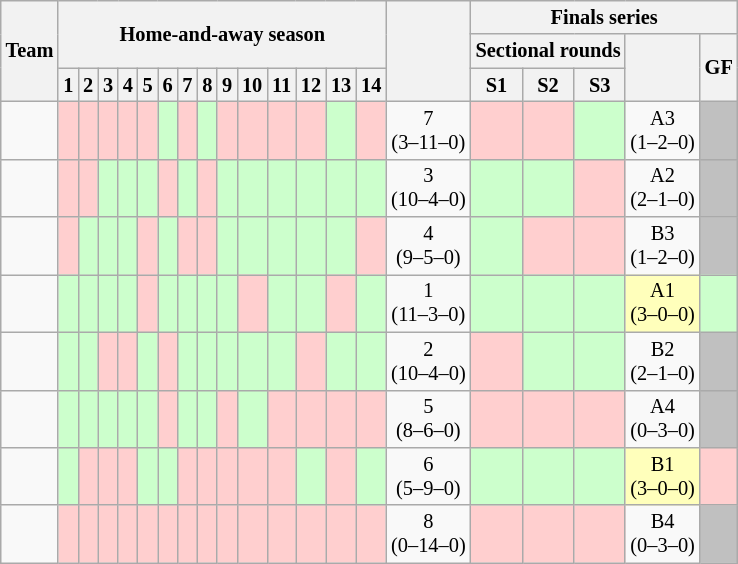<table class="wikitable sortable" style="font-size:85%; text-align:center">
<tr>
<th rowspan=3>Team</th>
<th colspan=14 rowspan=2>Home-and-away season</th>
<th rowspan=3></th>
<th colspan=5>Finals series</th>
</tr>
<tr>
<th colspan=3>Sectional rounds</th>
<th rowspan=2></th>
<th rowspan=2>GF</th>
</tr>
<tr>
<th>1</th>
<th>2</th>
<th>3</th>
<th>4</th>
<th>5</th>
<th>6</th>
<th>7</th>
<th>8</th>
<th>9</th>
<th>10</th>
<th>11</th>
<th>12</th>
<th>13</th>
<th>14</th>
<th>S1</th>
<th>S2</th>
<th>S3</th>
</tr>
<tr>
<td align=left></td>
<td bgcolor=FFCFCF></td>
<td bgcolor=FFCFCF><strong></strong></td>
<td bgcolor=FFCFCF><strong></strong></td>
<td bgcolor=FFCFCF></td>
<td bgcolor=FFCFCF><strong></strong></td>
<td bgcolor=CCFFCC></td>
<td bgcolor=FFCFCF></td>
<td bgcolor=CCFFCC><strong></strong></td>
<td bgcolor=FFCFCF></td>
<td bgcolor=FFCFCF></td>
<td bgcolor=FFCFCF><strong></strong></td>
<td bgcolor=FFCFCF></td>
<td bgcolor=CCFFCC><strong></strong></td>
<td bgcolor=FFCFCF><strong></strong></td>
<td>7<br>(3–11–0)</td>
<td bgcolor=FFCFCF></td>
<td bgcolor=FFCFCF></td>
<td bgcolor=CCFFCC><strong></strong></td>
<td>A3<br>(1–2–0)</td>
<td bgcolor=C0C0C0></td>
</tr>
<tr>
<td align=left></td>
<td bgcolor=FFCFCF></td>
<td bgcolor=FFCFCF><strong></strong></td>
<td bgcolor=CCFFCC><strong></strong></td>
<td bgcolor=CCFFCC></td>
<td bgcolor=CCFFCC></td>
<td bgcolor=FFCFCF><strong></strong></td>
<td bgcolor=CCFFCC><strong></strong></td>
<td bgcolor=FFCFCF><strong></strong></td>
<td bgcolor=CCFFCC></td>
<td bgcolor=CCFFCC></td>
<td bgcolor=CCFFCC><strong></strong></td>
<td bgcolor=CCFFCC><strong></strong></td>
<td bgcolor=CCFFCC></td>
<td bgcolor=CCFFCC></td>
<td>3<br>(10–4–0)</td>
<td bgcolor=CCFFCC></td>
<td bgcolor=CCFFCC><strong></strong></td>
<td bgcolor=FFCFCF><strong></strong></td>
<td>A2<br>(2–1–0)</td>
<td bgcolor=C0C0C0></td>
</tr>
<tr>
<td align=left></td>
<td bgcolor=FFCFCF></td>
<td bgcolor=CCFFCC></td>
<td bgcolor=CCFFCC><strong></strong></td>
<td bgcolor=CCFFCC><strong></strong></td>
<td bgcolor=FFCFCF></td>
<td bgcolor=CCFFCC><strong></strong></td>
<td bgcolor=FFCFCF></td>
<td bgcolor=FFCFCF><strong></strong></td>
<td bgcolor=CCFFCC><strong></strong></td>
<td bgcolor=CCFFCC></td>
<td bgcolor=CCFFCC></td>
<td bgcolor=CCFFCC><strong></strong></td>
<td bgcolor=CCFFCC></td>
<td bgcolor=FFCFCF><strong></strong></td>
<td>4<br>(9–5–0)</td>
<td bgcolor=CCFFCC><strong></strong></td>
<td bgcolor=FFCFCF><strong></strong></td>
<td bgcolor=FFCFCF></td>
<td>B3<br>(1–2–0)</td>
<td bgcolor=C0C0C0></td>
</tr>
<tr>
<td align=left></td>
<td bgcolor=CCFFCC><strong></strong></td>
<td bgcolor=CCFFCC></td>
<td bgcolor=CCFFCC></td>
<td bgcolor=CCFFCC><strong></strong></td>
<td bgcolor=FFCFCF></td>
<td bgcolor=CCFFCC></td>
<td bgcolor=CCFFCC><strong></strong></td>
<td bgcolor=CCFFCC></td>
<td bgcolor=CCFFCC><strong></strong></td>
<td bgcolor=FFCFCF><strong></strong></td>
<td bgcolor=CCFFCC></td>
<td bgcolor=CCFFCC><strong></strong></td>
<td bgcolor=FFCFCF><strong></strong></td>
<td bgcolor=CCFFCC></td>
<td>1<br>(11–3–0)</td>
<td bgcolor=CCFFCC><strong></strong></td>
<td bgcolor=CCFFCC><strong></strong></td>
<td bgcolor=CCFFCC></td>
<td bgcolor=FFFFBB>A1<br>(3–0–0)</td>
<td bgcolor=CCFFCC><strong></strong></td>
</tr>
<tr>
<td align=left></td>
<td bgcolor=CCFFCC><strong></strong></td>
<td bgcolor=CCFFCC></td>
<td bgcolor=FFCFCF><strong></strong></td>
<td bgcolor=FFCFCF></td>
<td bgcolor=CCFFCC><strong></strong></td>
<td bgcolor=FFCFCF></td>
<td bgcolor=CCFFCC></td>
<td bgcolor=CCFFCC></td>
<td bgcolor=CCFFCC><strong></strong></td>
<td bgcolor=CCFFCC></td>
<td bgcolor=CCFFCC><strong></strong></td>
<td bgcolor=FFCFCF></td>
<td bgcolor=CCFFCC><strong></strong></td>
<td bgcolor=CCFFCC><strong></strong></td>
<td>2<br>(10–4–0)</td>
<td bgcolor=FFCFCF><strong></strong></td>
<td bgcolor=CCFFCC></td>
<td bgcolor=CCFFCC><strong></strong></td>
<td>B2<br>(2–1–0)</td>
<td bgcolor=C0C0C0></td>
</tr>
<tr>
<td align=left></td>
<td bgcolor=CCFFCC><strong></strong></td>
<td bgcolor=CCFFCC></td>
<td bgcolor=CCFFCC></td>
<td bgcolor=CCFFCC><strong></strong></td>
<td bgcolor=CCFFCC><strong></strong></td>
<td bgcolor=FFCFCF></td>
<td bgcolor=CCFFCC><strong></strong></td>
<td bgcolor=CCFFCC></td>
<td bgcolor=FFCFCF><strong></strong></td>
<td bgcolor=CCFFCC><strong></strong></td>
<td bgcolor=FFCFCF></td>
<td bgcolor=FFCFCF></td>
<td bgcolor=FFCFCF><strong></strong></td>
<td bgcolor=FFCFCF></td>
<td>5<br>(8–6–0)</td>
<td bgcolor=FFCFCF><strong></strong></td>
<td bgcolor=FFCFCF></td>
<td bgcolor=FFCFCF></td>
<td>A4<br>(0–3–0)</td>
<td bgcolor=C0C0C0></td>
</tr>
<tr>
<td align=left></td>
<td bgcolor=CCFFCC><strong></strong></td>
<td bgcolor=FFCFCF><strong></strong></td>
<td bgcolor=FFCFCF></td>
<td bgcolor=FFCFCF><strong></strong></td>
<td bgcolor=CCFFCC></td>
<td bgcolor=CCFFCC><strong></strong></td>
<td bgcolor=FFCFCF></td>
<td bgcolor=FFCFCF></td>
<td bgcolor=FFCFCF></td>
<td bgcolor=FFCFCF><strong></strong></td>
<td bgcolor=FFCFCF></td>
<td bgcolor=CCFFCC><strong></strong></td>
<td bgcolor=FFCFCF></td>
<td bgcolor=CCFFCC><strong></strong></td>
<td>6<br>(5–9–0)</td>
<td bgcolor=CCFFCC></td>
<td bgcolor=CCFFCC></td>
<td bgcolor=CCFFCC><strong></strong></td>
<td bgcolor=FFFFBB>B1<br>(3–0–0)</td>
<td bgcolor=FFCFCF></td>
</tr>
<tr>
<td align=left></td>
<td bgcolor=FFCFCF></td>
<td bgcolor=FFCFCF><strong></strong></td>
<td bgcolor=FFCFCF></td>
<td bgcolor=FFCFCF></td>
<td bgcolor=FFCFCF><strong></strong></td>
<td bgcolor=FFCFCF><strong></strong></td>
<td bgcolor=FFCFCF><strong></strong></td>
<td bgcolor=FFCFCF><strong></strong></td>
<td bgcolor=FFCFCF></td>
<td bgcolor=FFCFCF><strong></strong></td>
<td bgcolor=FFCFCF><strong></strong></td>
<td bgcolor=FFCFCF></td>
<td bgcolor=FFCFCF></td>
<td bgcolor=FFCFCF></td>
<td>8<br>(0–14–0)</td>
<td bgcolor=FFCFCF></td>
<td bgcolor=FFCFCF><strong></strong></td>
<td bgcolor=FFCFCF></td>
<td>B4<br>(0–3–0)</td>
<td bgcolor=C0C0C0></td>
</tr>
</table>
